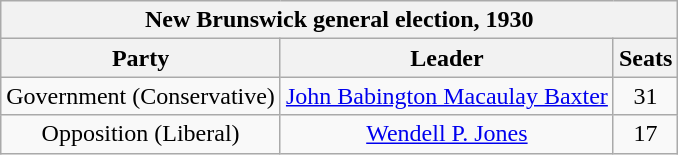<table class="wikitable" style="text-align:center">
<tr>
<th colspan=4>New Brunswick general election, 1930</th>
</tr>
<tr>
<th>Party</th>
<th>Leader</th>
<th>Seats</th>
</tr>
<tr>
<td>Government (Conservative)</td>
<td><a href='#'>John Babington Macaulay Baxter</a></td>
<td>31</td>
</tr>
<tr>
<td>Opposition (Liberal)</td>
<td><a href='#'>Wendell P. Jones</a></td>
<td>17</td>
</tr>
</table>
